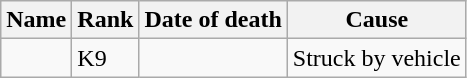<table class="wikitable sortable">
<tr>
<th>Name</th>
<th>Rank</th>
<th>Date of death</th>
<th>Cause</th>
</tr>
<tr>
<td></td>
<td>K9</td>
<td></td>
<td>Struck by vehicle</td>
</tr>
</table>
